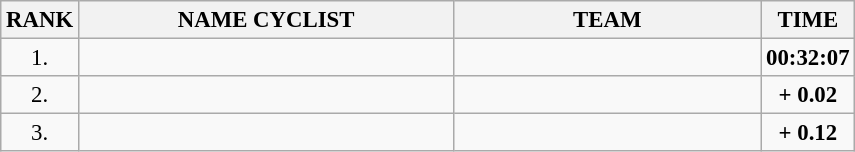<table class="wikitable" style="font-size:95%;">
<tr>
<th>RANK</th>
<th align="left" style="width: 16em">NAME CYCLIST</th>
<th align="left" style="width: 13em">TEAM</th>
<th>TIME</th>
</tr>
<tr>
<td align="center">1.</td>
<td></td>
<td></td>
<td align="center"><strong>00:32:07</strong></td>
</tr>
<tr>
<td align="center">2.</td>
<td></td>
<td></td>
<td align="center"><strong>+ 0.02</strong></td>
</tr>
<tr>
<td align="center">3.</td>
<td></td>
<td></td>
<td align="center"><strong>+ 0.12</strong></td>
</tr>
</table>
